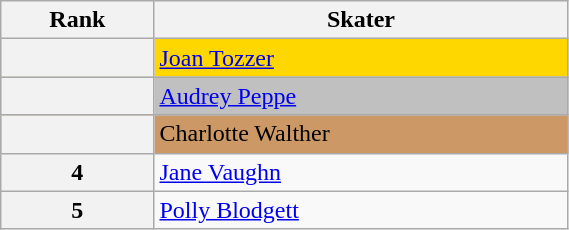<table class="wikitable unsortable" style="text-align:left; width:30%">
<tr>
<th scope="col">Rank</th>
<th scope="col">Skater</th>
</tr>
<tr bgcolor="gold">
<th scope="row"></th>
<td><a href='#'>Joan Tozzer</a></td>
</tr>
<tr bgcolor="silver">
<th scope="row"></th>
<td><a href='#'>Audrey Peppe</a></td>
</tr>
<tr bgcolor="cc9966">
<th scope="row"></th>
<td>Charlotte Walther</td>
</tr>
<tr>
<th scope="row">4</th>
<td><a href='#'>Jane Vaughn</a></td>
</tr>
<tr>
<th scope="row">5</th>
<td><a href='#'>Polly Blodgett</a></td>
</tr>
</table>
